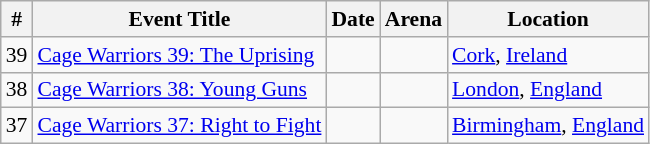<table class="sortable wikitable succession-box" style="font-size:90%;">
<tr>
<th scope="col">#</th>
<th scope="col">Event Title</th>
<th scope="col">Date</th>
<th scope="col">Arena</th>
<th scope="col">Location</th>
</tr>
<tr>
<td align=center>39</td>
<td><a href='#'>Cage Warriors 39: The Uprising</a></td>
<td></td>
<td></td>
<td><a href='#'>Cork</a>, <a href='#'>Ireland</a></td>
</tr>
<tr>
<td align=center>38</td>
<td><a href='#'>Cage Warriors 38: Young Guns</a></td>
<td></td>
<td></td>
<td><a href='#'>London</a>, <a href='#'>England</a></td>
</tr>
<tr>
<td align=center>37</td>
<td><a href='#'>Cage Warriors 37: Right to Fight</a></td>
<td></td>
<td></td>
<td><a href='#'>Birmingham</a>, <a href='#'>England</a></td>
</tr>
</table>
